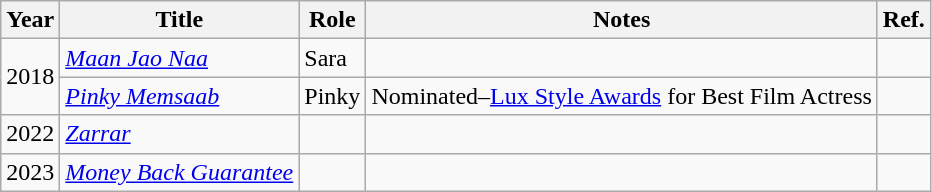<table class="wikitable sortable">
<tr>
<th>Year</th>
<th>Title</th>
<th>Role</th>
<th class="unsortable">Notes</th>
<th class="unsortable">Ref.</th>
</tr>
<tr>
<td rowspan="2">2018</td>
<td><em><a href='#'>Maan Jao Naa</a></em></td>
<td>Sara</td>
<td></td>
<td></td>
</tr>
<tr>
<td><em><a href='#'>Pinky Memsaab</a></em></td>
<td>Pinky</td>
<td>Nominated–<a href='#'>Lux Style Awards</a> for Best Film Actress</td>
<td></td>
</tr>
<tr>
<td>2022</td>
<td><em><a href='#'>Zarrar</a></em></td>
<td></td>
<td></td>
<td></td>
</tr>
<tr>
<td>2023</td>
<td><em><a href='#'>Money Back Guarantee</a></em></td>
<td></td>
<td></td>
<td></td>
</tr>
</table>
